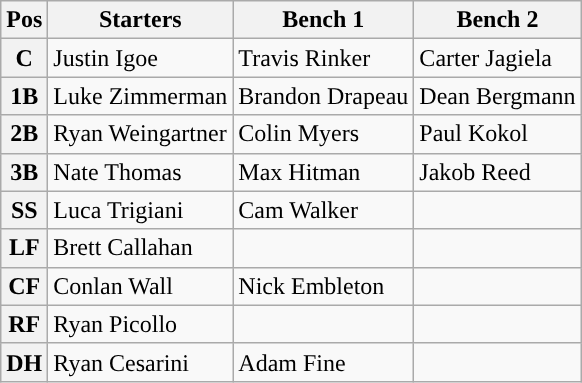<table class="wikitable non-sortable">
<tr>
<th style="text-align:center;">Pos</th>
<th style="text-align:center;">Starters</th>
<th style="text-align:center;">Bench 1</th>
<th style="text-align:center;">Bench 2</th>
</tr>
<tr>
<th style="text-align:center; ">C</th>
<td>Justin Igoe</td>
<td>Travis Rinker</td>
<td>Carter Jagiela</td>
</tr>
<tr>
<th style="text-align:center; ">1B</th>
<td>Luke Zimmerman</td>
<td>Brandon Drapeau</td>
<td>Dean Bergmann</td>
</tr>
<tr>
<th style="text-align:center; ">2B</th>
<td>Ryan Weingartner</td>
<td>Colin Myers</td>
<td>Paul Kokol</td>
</tr>
<tr>
<th style="text-align:center; ">3B</th>
<td>Nate Thomas</td>
<td>Max Hitman</td>
<td>Jakob Reed</td>
</tr>
<tr>
<th style="text-align:center; ">SS</th>
<td>Luca Trigiani</td>
<td>Cam Walker</td>
<td></td>
</tr>
<tr>
<th style="text-align:center; ">LF</th>
<td>Brett Callahan</td>
<td></td>
<td></td>
</tr>
<tr>
<th style="text-align:center; ">CF</th>
<td>Conlan Wall</td>
<td>Nick Embleton</td>
<td></td>
</tr>
<tr>
<th style="text-align:center; ">RF</th>
<td>Ryan Picollo</td>
<td></td>
<td></td>
</tr>
<tr>
<th style="text-align:center; ">DH</th>
<td>Ryan Cesarini</td>
<td>Adam Fine</td>
<td></td>
</tr>
</table>
